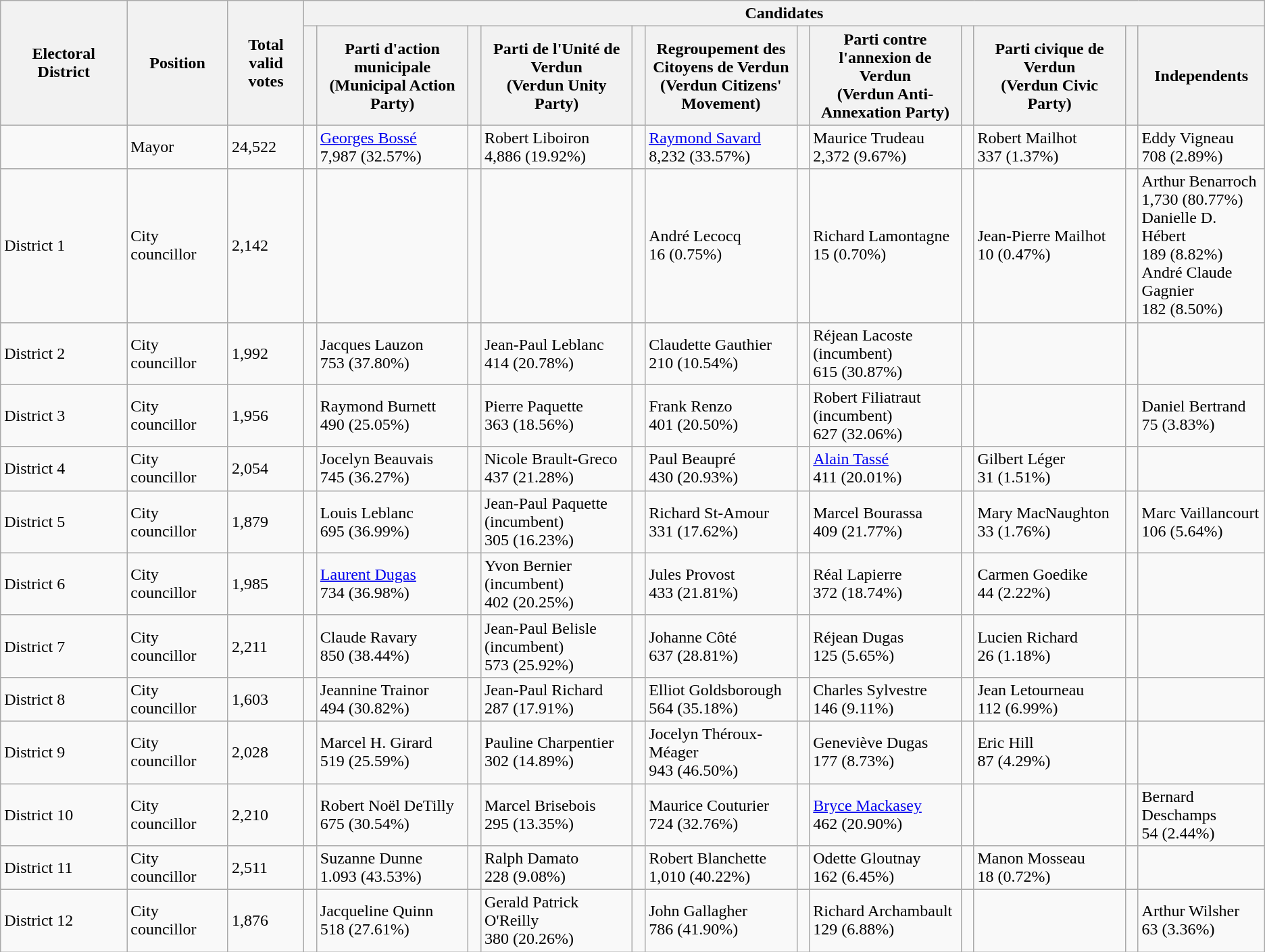<table class="wikitable">
<tr>
<th width=10% rowspan=2>Electoral District</th>
<th width=8% rowspan=2>Position</th>
<th width=6% rowspan=2>Total valid votes</th>
<th colspan=12>Candidates</th>
</tr>
<tr>
<th width=1% > </th>
<th width=12% >Parti d'action municipale<br>(Municipal Action Party)</th>
<th width=1% > </th>
<th width=12% >Parti de l'Unité de Verdun<br>(Verdun Unity Party)</th>
<th width=1% > </th>
<th width=12% >Regroupement des Citoyens de Verdun<br>(Verdun Citizens' Movement)</th>
<th width=1% > </th>
<th width=12% >Parti contre l'annexion de Verdun<br>(Verdun Anti-Annexation Party)</th>
<th width=1% > </th>
<th width=12% >Parti civique de Verdun<br>(Verdun Civic Party)</th>
<th width=1% > </th>
<th width=12% >Independents</th>
</tr>
<tr>
<td></td>
<td>Mayor</td>
<td>24,522</td>
<td>  </td>
<td><a href='#'>Georges Bossé</a><br>7,987 (32.57%)</td>
<td>  </td>
<td>Robert Liboiron<br>4,886 (19.92%)</td>
<td> </td>
<td><a href='#'>Raymond Savard</a><br>8,232 (33.57%)</td>
<td>  </td>
<td>Maurice Trudeau<br>2,372 (9.67%)</td>
<td>  </td>
<td>Robert Mailhot<br>337 (1.37%)</td>
<td>  </td>
<td>Eddy Vigneau<br>708 (2.89%)</td>
</tr>
<tr>
<td>District 1</td>
<td>City councillor</td>
<td>2,142</td>
<td>  </td>
<td></td>
<td>  </td>
<td></td>
<td>  </td>
<td>André Lecocq<br>16 (0.75%)</td>
<td>  </td>
<td>Richard Lamontagne<br>15 (0.70%)</td>
<td>  </td>
<td>Jean-Pierre Mailhot<br>10 (0.47%)</td>
<td> </td>
<td>Arthur Benarroch<br>1,730 (80.77%)<br>Danielle D. Hébert<br>189 (8.82%)<br>André Claude Gagnier<br>182 (8.50%)</td>
</tr>
<tr>
<td>District 2</td>
<td>City councillor</td>
<td>1,992</td>
<td> </td>
<td>Jacques Lauzon<br>753 (37.80%)</td>
<td>  </td>
<td>Jean-Paul Leblanc<br>414 (20.78%)</td>
<td>  </td>
<td>Claudette Gauthier<br>210 (10.54%)</td>
<td>  </td>
<td>Réjean Lacoste (incumbent)<br>615 (30.87%)</td>
<td>  </td>
<td></td>
<td>  </td>
<td></td>
</tr>
<tr>
<td>District 3</td>
<td>City councillor</td>
<td>1,956</td>
<td>  </td>
<td>Raymond Burnett<br>490 (25.05%)</td>
<td>  </td>
<td>Pierre Paquette<br>363 (18.56%)</td>
<td>  </td>
<td>Frank Renzo<br>401 (20.50%)</td>
<td> </td>
<td>Robert Filiatraut (incumbent)<br>627 (32.06%)</td>
<td>  </td>
<td></td>
<td>  </td>
<td>Daniel Bertrand<br>75 (3.83%)</td>
</tr>
<tr>
<td>District 4</td>
<td>City councillor</td>
<td>2,054</td>
<td> </td>
<td>Jocelyn Beauvais<br>745 (36.27%)</td>
<td>  </td>
<td>Nicole Brault-Greco<br>437 (21.28%)</td>
<td>  </td>
<td>Paul Beaupré<br>430 (20.93%)</td>
<td>  </td>
<td><a href='#'>Alain Tassé</a><br>411 (20.01%)</td>
<td>  </td>
<td>Gilbert Léger<br>31 (1.51%)</td>
<td>  </td>
<td></td>
</tr>
<tr>
<td>District 5</td>
<td>City councillor</td>
<td>1,879</td>
<td> </td>
<td>Louis Leblanc<br>695 (36.99%)</td>
<td>  </td>
<td>Jean-Paul Paquette (incumbent)<br>305 (16.23%)</td>
<td>  </td>
<td>Richard St-Amour<br>331 (17.62%)</td>
<td>  </td>
<td>Marcel Bourassa<br>409 (21.77%)</td>
<td>  </td>
<td>Mary MacNaughton<br>33 (1.76%)</td>
<td>  </td>
<td>Marc Vaillancourt<br>106 (5.64%)</td>
</tr>
<tr>
<td>District 6</td>
<td>City councillor</td>
<td>1,985</td>
<td> </td>
<td><a href='#'>Laurent Dugas</a><br>734 (36.98%)</td>
<td>  </td>
<td>Yvon Bernier (incumbent)<br>402 (20.25%)</td>
<td>  </td>
<td>Jules Provost<br>433 (21.81%)</td>
<td>  </td>
<td>Réal Lapierre<br>372 (18.74%)</td>
<td>  </td>
<td>Carmen Goedike<br>44 (2.22%)</td>
<td>  </td>
<td></td>
</tr>
<tr>
<td>District 7</td>
<td>City councillor</td>
<td>2,211</td>
<td> </td>
<td>Claude Ravary<br>850 (38.44%)</td>
<td>  </td>
<td>Jean-Paul Belisle (incumbent)<br>573 (25.92%)</td>
<td>  </td>
<td>Johanne Côté<br>637 (28.81%)</td>
<td>  </td>
<td>Réjean Dugas<br>125 (5.65%)</td>
<td>  </td>
<td>Lucien Richard<br>26 (1.18%)</td>
<td>  </td>
<td></td>
</tr>
<tr>
<td>District 8</td>
<td>City councillor</td>
<td>1,603</td>
<td>  </td>
<td>Jeannine Trainor<br>494 (30.82%)</td>
<td>  </td>
<td>Jean-Paul Richard<br>287 (17.91%)</td>
<td> </td>
<td>Elliot Goldsborough<br>564 (35.18%)</td>
<td>  </td>
<td>Charles Sylvestre<br>146 (9.11%)</td>
<td>  </td>
<td>Jean Letourneau<br>112 (6.99%)</td>
<td>  </td>
<td></td>
</tr>
<tr>
<td>District 9</td>
<td>City councillor</td>
<td>2,028</td>
<td>  </td>
<td>Marcel H. Girard<br>519 (25.59%)</td>
<td>  </td>
<td>Pauline Charpentier<br>302 (14.89%)</td>
<td> </td>
<td>Jocelyn Théroux-Méager<br>943 (46.50%)</td>
<td>  </td>
<td>Geneviève Dugas<br>177 (8.73%)</td>
<td>  </td>
<td>Eric Hill<br>87 (4.29%)</td>
<td>  </td>
<td></td>
</tr>
<tr>
<td>District 10</td>
<td>City councillor</td>
<td>2,210</td>
<td>  </td>
<td>Robert Noël DeTilly<br>675 (30.54%)</td>
<td>  </td>
<td>Marcel Brisebois<br>295 (13.35%)</td>
<td> </td>
<td>Maurice Couturier<br>724 (32.76%)</td>
<td>  </td>
<td><a href='#'>Bryce Mackasey</a><br>462 (20.90%)</td>
<td>  </td>
<td></td>
<td>  </td>
<td>Bernard Deschamps<br>54 (2.44%)</td>
</tr>
<tr>
<td>District 11</td>
<td>City councillor</td>
<td>2,511</td>
<td> </td>
<td>Suzanne Dunne<br>1.093 (43.53%)</td>
<td>  </td>
<td>Ralph Damato<br>228 (9.08%)</td>
<td>  </td>
<td>Robert Blanchette<br>1,010 (40.22%)</td>
<td>  </td>
<td>Odette Gloutnay<br>162 (6.45%)</td>
<td>  </td>
<td>Manon Mosseau<br>18 (0.72%)</td>
<td>  </td>
<td></td>
</tr>
<tr>
<td>District 12</td>
<td>City councillor</td>
<td>1,876</td>
<td>  </td>
<td>Jacqueline Quinn<br>518 (27.61%)</td>
<td>  </td>
<td>Gerald Patrick O'Reilly<br>380 (20.26%)</td>
<td> </td>
<td>John Gallagher<br>786 (41.90%)</td>
<td>  </td>
<td>Richard Archambault<br>129 (6.88%)</td>
<td>  </td>
<td></td>
<td>  </td>
<td>Arthur Wilsher<br>63 (3.36%)</td>
</tr>
</table>
